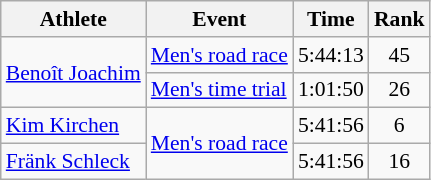<table class=wikitable style="font-size:90%">
<tr>
<th>Athlete</th>
<th>Event</th>
<th>Time</th>
<th>Rank</th>
</tr>
<tr align=center>
<td align=left rowspan=2><a href='#'>Benoît Joachim</a></td>
<td align=left><a href='#'>Men's road race</a></td>
<td>5:44:13</td>
<td>45</td>
</tr>
<tr align=center>
<td align=left><a href='#'>Men's time trial</a></td>
<td>1:01:50</td>
<td>26</td>
</tr>
<tr align=center>
<td align=left><a href='#'>Kim Kirchen</a></td>
<td align=left rowspan=2><a href='#'>Men's road race</a></td>
<td>5:41:56</td>
<td>6</td>
</tr>
<tr align=center>
<td align=left><a href='#'>Fränk Schleck</a></td>
<td>5:41:56</td>
<td>16</td>
</tr>
</table>
